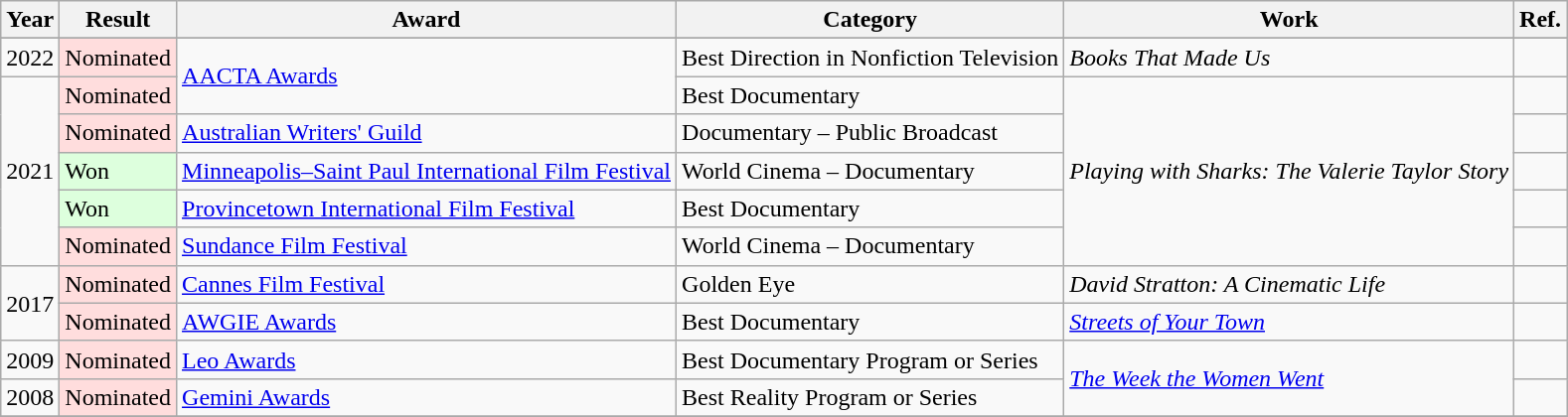<table class="wikitable">
<tr>
<th>Year</th>
<th>Result</th>
<th>Award</th>
<th>Category</th>
<th>Work</th>
<th>Ref.</th>
</tr>
<tr>
</tr>
<tr>
<td>2022</td>
<td style="background: #ffdddd">Nominated</td>
<td rowspan="2"><a href='#'>AACTA Awards</a></td>
<td>Best Direction in Nonfiction Television</td>
<td><em>Books That Made Us</em></td>
<td></td>
</tr>
<tr>
<td rowspan="5">2021</td>
<td style="background: #ffdddd">Nominated</td>
<td>Best Documentary</td>
<td rowspan="5"><em>Playing with Sharks: The Valerie Taylor Story</em></td>
<td></td>
</tr>
<tr>
<td style="background: #ffdddd">Nominated</td>
<td><a href='#'>Australian Writers' Guild</a></td>
<td>Documentary – Public Broadcast</td>
<td></td>
</tr>
<tr>
<td style="background: #ddffdd">Won</td>
<td><a href='#'>Minneapolis–Saint Paul International Film Festival</a></td>
<td>World Cinema – Documentary</td>
<td></td>
</tr>
<tr>
<td style="background: #ddffdd">Won</td>
<td><a href='#'>Provincetown International Film Festival</a></td>
<td>Best Documentary</td>
<td></td>
</tr>
<tr>
<td style="background: #ffdddd">Nominated</td>
<td><a href='#'>Sundance Film Festival</a></td>
<td>World Cinema – Documentary</td>
<td></td>
</tr>
<tr>
<td rowspan="2">2017</td>
<td style="background: #ffdddd">Nominated</td>
<td><a href='#'>Cannes Film Festival</a></td>
<td>Golden Eye</td>
<td><em>David Stratton: A Cinematic Life</em></td>
<td></td>
</tr>
<tr>
<td style="background: #ffdddd">Nominated</td>
<td><a href='#'>AWGIE Awards</a></td>
<td>Best Documentary</td>
<td><em><a href='#'>Streets of Your Town</a></em></td>
<td></td>
</tr>
<tr>
<td>2009</td>
<td style="background: #ffdddd">Nominated</td>
<td><a href='#'>Leo Awards</a></td>
<td>Best Documentary Program or Series</td>
<td rowspan="2"><em><a href='#'>The Week the Women Went</a></em></td>
<td></td>
</tr>
<tr>
<td>2008</td>
<td style="background: #ffdddd">Nominated</td>
<td><a href='#'>Gemini Awards</a></td>
<td>Best Reality Program or Series</td>
<td></td>
</tr>
<tr>
</tr>
</table>
